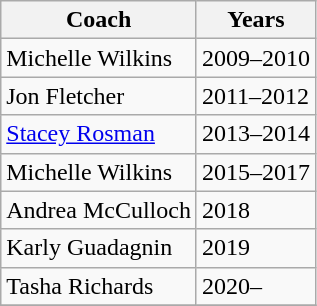<table class="wikitable collapsible">
<tr>
<th>Coach</th>
<th>Years</th>
</tr>
<tr>
<td>Michelle Wilkins</td>
<td>2009–2010</td>
</tr>
<tr>
<td>Jon Fletcher</td>
<td>2011–2012</td>
</tr>
<tr>
<td><a href='#'>Stacey Rosman</a></td>
<td>2013–2014</td>
</tr>
<tr>
<td>Michelle Wilkins</td>
<td>2015–2017</td>
</tr>
<tr>
<td>Andrea McCulloch</td>
<td>2018</td>
</tr>
<tr>
<td>Karly Guadagnin</td>
<td>2019</td>
</tr>
<tr>
<td>Tasha Richards</td>
<td>2020–</td>
</tr>
<tr>
</tr>
</table>
